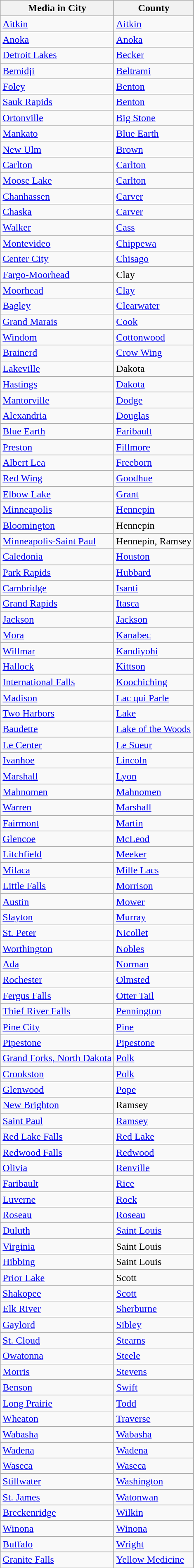<table class="wikitable sortable plainrowheaders" summary="Media by city in Minnesota">
<tr>
<th>Media in City</th>
<th>County</th>
</tr>
<tr>
<td><a href='#'>Aitkin</a></td>
<td><a href='#'>Aitkin</a></td>
</tr>
<tr>
<td><a href='#'>Anoka</a></td>
<td><a href='#'>Anoka</a></td>
</tr>
<tr>
<td><a href='#'>Detroit Lakes</a></td>
<td><a href='#'>Becker</a></td>
</tr>
<tr>
<td><a href='#'>Bemidji</a></td>
<td><a href='#'>Beltrami</a></td>
</tr>
<tr>
<td><a href='#'>Foley</a></td>
<td><a href='#'>Benton</a></td>
</tr>
<tr>
<td><a href='#'>Sauk Rapids</a></td>
<td><a href='#'>Benton</a></td>
</tr>
<tr>
<td><a href='#'>Ortonville</a></td>
<td><a href='#'>Big Stone</a></td>
</tr>
<tr>
<td><a href='#'>Mankato</a></td>
<td><a href='#'>Blue Earth</a></td>
</tr>
<tr>
<td><a href='#'>New Ulm</a></td>
<td><a href='#'>Brown</a></td>
</tr>
<tr>
<td><a href='#'>Carlton</a></td>
<td><a href='#'>Carlton</a></td>
</tr>
<tr>
<td><a href='#'>Moose Lake</a></td>
<td><a href='#'>Carlton</a></td>
</tr>
<tr>
<td><a href='#'>Chanhassen</a></td>
<td><a href='#'>Carver</a></td>
</tr>
<tr>
<td><a href='#'>Chaska</a></td>
<td><a href='#'>Carver</a></td>
</tr>
<tr>
<td><a href='#'>Walker</a></td>
<td><a href='#'>Cass</a></td>
</tr>
<tr>
<td><a href='#'>Montevideo</a></td>
<td><a href='#'>Chippewa</a></td>
</tr>
<tr>
<td><a href='#'>Center City</a></td>
<td><a href='#'>Chisago</a></td>
</tr>
<tr>
<td><a href='#'>Fargo-Moorhead</a></td>
<td>Clay</td>
</tr>
<tr>
<td><a href='#'>Moorhead</a></td>
<td><a href='#'>Clay</a></td>
</tr>
<tr>
<td><a href='#'>Bagley</a></td>
<td><a href='#'>Clearwater</a></td>
</tr>
<tr>
<td><a href='#'>Grand Marais</a></td>
<td><a href='#'>Cook</a></td>
</tr>
<tr>
<td><a href='#'>Windom</a></td>
<td><a href='#'>Cottonwood</a></td>
</tr>
<tr>
<td><a href='#'>Brainerd</a></td>
<td><a href='#'>Crow Wing</a></td>
</tr>
<tr>
<td><a href='#'>Lakeville</a></td>
<td>Dakota</td>
</tr>
<tr>
<td><a href='#'>Hastings</a></td>
<td><a href='#'>Dakota</a></td>
</tr>
<tr>
<td><a href='#'>Mantorville</a></td>
<td><a href='#'>Dodge</a></td>
</tr>
<tr>
<td><a href='#'>Alexandria</a></td>
<td><a href='#'>Douglas</a></td>
</tr>
<tr>
<td><a href='#'>Blue Earth</a></td>
<td><a href='#'>Faribault</a></td>
</tr>
<tr>
<td><a href='#'>Preston</a></td>
<td><a href='#'>Fillmore</a></td>
</tr>
<tr>
<td><a href='#'>Albert Lea</a></td>
<td><a href='#'>Freeborn</a></td>
</tr>
<tr>
<td><a href='#'>Red Wing</a></td>
<td><a href='#'>Goodhue</a></td>
</tr>
<tr>
<td><a href='#'>Elbow Lake</a></td>
<td><a href='#'>Grant</a></td>
</tr>
<tr>
<td><a href='#'>Minneapolis</a></td>
<td><a href='#'>Hennepin</a></td>
</tr>
<tr>
<td><a href='#'>Bloomington</a></td>
<td>Hennepin</td>
</tr>
<tr>
<td><a href='#'>Minneapolis-Saint Paul</a></td>
<td>Hennepin, Ramsey</td>
</tr>
<tr>
<td><a href='#'>Caledonia</a></td>
<td><a href='#'>Houston</a></td>
</tr>
<tr>
<td><a href='#'>Park Rapids</a></td>
<td><a href='#'>Hubbard</a></td>
</tr>
<tr>
<td><a href='#'>Cambridge</a></td>
<td><a href='#'>Isanti</a></td>
</tr>
<tr>
<td><a href='#'>Grand Rapids</a></td>
<td><a href='#'>Itasca</a></td>
</tr>
<tr>
<td><a href='#'>Jackson</a></td>
<td><a href='#'>Jackson</a></td>
</tr>
<tr>
<td><a href='#'>Mora</a></td>
<td><a href='#'>Kanabec</a></td>
</tr>
<tr>
<td><a href='#'>Willmar</a></td>
<td><a href='#'>Kandiyohi</a></td>
</tr>
<tr>
<td><a href='#'>Hallock</a></td>
<td><a href='#'>Kittson</a></td>
</tr>
<tr>
<td><a href='#'>International Falls</a></td>
<td><a href='#'>Koochiching</a></td>
</tr>
<tr>
<td><a href='#'>Madison</a></td>
<td><a href='#'>Lac qui Parle</a></td>
</tr>
<tr>
<td><a href='#'>Two Harbors</a></td>
<td><a href='#'>Lake</a></td>
</tr>
<tr>
<td><a href='#'>Baudette</a></td>
<td><a href='#'>Lake of the Woods</a></td>
</tr>
<tr>
<td><a href='#'>Le Center</a></td>
<td><a href='#'>Le Sueur</a></td>
</tr>
<tr>
<td><a href='#'>Ivanhoe</a></td>
<td><a href='#'>Lincoln</a></td>
</tr>
<tr>
<td><a href='#'>Marshall</a></td>
<td><a href='#'>Lyon</a></td>
</tr>
<tr>
<td><a href='#'>Mahnomen</a></td>
<td><a href='#'>Mahnomen</a></td>
</tr>
<tr>
<td><a href='#'>Warren</a></td>
<td><a href='#'>Marshall</a></td>
</tr>
<tr>
<td><a href='#'>Fairmont</a></td>
<td><a href='#'>Martin</a></td>
</tr>
<tr>
<td><a href='#'>Glencoe</a></td>
<td><a href='#'>McLeod</a></td>
</tr>
<tr>
<td><a href='#'>Litchfield</a></td>
<td><a href='#'>Meeker</a></td>
</tr>
<tr>
<td><a href='#'>Milaca</a></td>
<td><a href='#'>Mille Lacs</a></td>
</tr>
<tr>
<td><a href='#'>Little Falls</a></td>
<td><a href='#'>Morrison</a></td>
</tr>
<tr>
<td><a href='#'>Austin</a></td>
<td><a href='#'>Mower</a></td>
</tr>
<tr>
<td><a href='#'>Slayton</a></td>
<td><a href='#'>Murray</a></td>
</tr>
<tr>
<td><a href='#'>St. Peter</a></td>
<td><a href='#'>Nicollet</a></td>
</tr>
<tr>
<td><a href='#'>Worthington</a></td>
<td><a href='#'>Nobles</a></td>
</tr>
<tr>
<td><a href='#'>Ada</a></td>
<td><a href='#'>Norman</a></td>
</tr>
<tr>
<td><a href='#'>Rochester</a></td>
<td><a href='#'>Olmsted</a></td>
</tr>
<tr>
<td><a href='#'>Fergus Falls</a></td>
<td><a href='#'>Otter Tail</a></td>
</tr>
<tr>
<td><a href='#'>Thief River Falls</a></td>
<td><a href='#'>Pennington</a></td>
</tr>
<tr>
<td><a href='#'>Pine City</a></td>
<td><a href='#'>Pine</a></td>
</tr>
<tr>
<td><a href='#'>Pipestone</a></td>
<td><a href='#'>Pipestone</a></td>
</tr>
<tr>
<td><a href='#'>Grand Forks, North Dakota</a></td>
<td><a href='#'>Polk</a></td>
</tr>
<tr>
<td><a href='#'>Crookston</a></td>
<td><a href='#'>Polk</a></td>
</tr>
<tr>
<td><a href='#'>Glenwood</a></td>
<td><a href='#'>Pope</a></td>
</tr>
<tr>
<td><a href='#'>New Brighton</a></td>
<td>Ramsey</td>
</tr>
<tr>
<td><a href='#'>Saint Paul</a></td>
<td><a href='#'>Ramsey</a></td>
</tr>
<tr>
<td><a href='#'>Red Lake Falls</a></td>
<td><a href='#'>Red Lake</a></td>
</tr>
<tr>
<td><a href='#'>Redwood Falls</a></td>
<td><a href='#'>Redwood</a></td>
</tr>
<tr>
<td><a href='#'>Olivia</a></td>
<td><a href='#'>Renville</a></td>
</tr>
<tr>
<td><a href='#'>Faribault</a></td>
<td><a href='#'>Rice</a></td>
</tr>
<tr>
<td><a href='#'>Luverne</a></td>
<td><a href='#'>Rock</a></td>
</tr>
<tr>
<td><a href='#'>Roseau</a></td>
<td><a href='#'>Roseau</a></td>
</tr>
<tr>
<td><a href='#'>Duluth</a></td>
<td><a href='#'>Saint Louis</a></td>
</tr>
<tr>
<td><a href='#'>Virginia</a></td>
<td>Saint Louis</td>
</tr>
<tr>
<td><a href='#'>Hibbing</a></td>
<td>Saint Louis</td>
</tr>
<tr>
<td><a href='#'>Prior Lake</a></td>
<td>Scott</td>
</tr>
<tr>
<td><a href='#'>Shakopee</a></td>
<td><a href='#'>Scott</a></td>
</tr>
<tr>
<td><a href='#'>Elk River</a></td>
<td><a href='#'>Sherburne</a></td>
</tr>
<tr>
<td><a href='#'>Gaylord</a></td>
<td><a href='#'>Sibley</a></td>
</tr>
<tr>
<td><a href='#'>St. Cloud</a></td>
<td><a href='#'>Stearns</a></td>
</tr>
<tr>
<td><a href='#'>Owatonna</a></td>
<td><a href='#'>Steele</a></td>
</tr>
<tr>
<td><a href='#'>Morris</a></td>
<td><a href='#'>Stevens</a></td>
</tr>
<tr>
<td><a href='#'>Benson</a></td>
<td><a href='#'>Swift</a></td>
</tr>
<tr>
<td><a href='#'>Long Prairie</a></td>
<td><a href='#'>Todd</a></td>
</tr>
<tr>
<td><a href='#'>Wheaton</a></td>
<td><a href='#'>Traverse</a></td>
</tr>
<tr>
<td><a href='#'>Wabasha</a></td>
<td><a href='#'>Wabasha</a></td>
</tr>
<tr>
<td><a href='#'>Wadena</a></td>
<td><a href='#'>Wadena</a></td>
</tr>
<tr>
<td><a href='#'>Waseca</a></td>
<td><a href='#'>Waseca</a></td>
</tr>
<tr>
<td><a href='#'>Stillwater</a></td>
<td><a href='#'>Washington</a></td>
</tr>
<tr>
<td><a href='#'>St. James</a></td>
<td><a href='#'>Watonwan</a></td>
</tr>
<tr>
<td><a href='#'>Breckenridge</a></td>
<td><a href='#'>Wilkin</a></td>
</tr>
<tr>
<td><a href='#'>Winona</a></td>
<td><a href='#'>Winona</a></td>
</tr>
<tr>
<td><a href='#'>Buffalo</a></td>
<td><a href='#'>Wright</a></td>
</tr>
<tr>
<td><a href='#'>Granite Falls</a></td>
<td><a href='#'>Yellow Medicine</a></td>
</tr>
</table>
